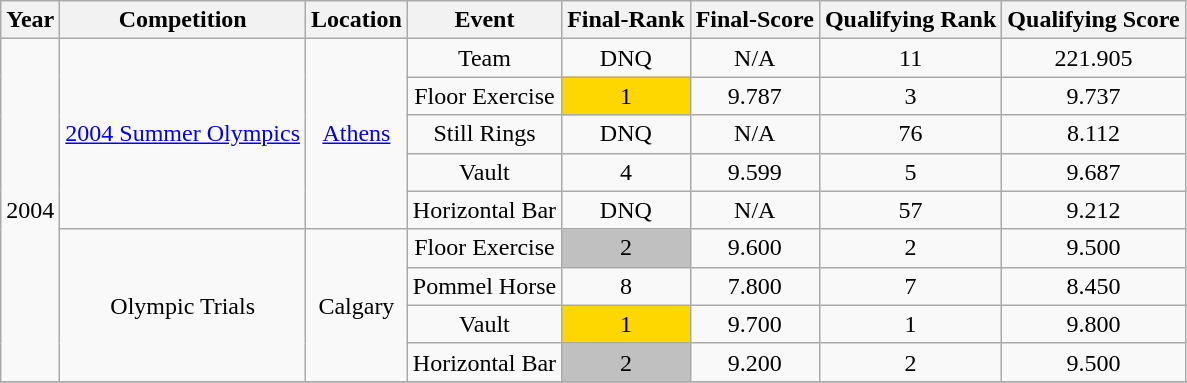<table class="wikitable" style="text-align:center">
<tr>
<th>Year</th>
<th>Competition</th>
<th>Location</th>
<th>Event</th>
<th>Final-Rank</th>
<th>Final-Score</th>
<th>Qualifying Rank</th>
<th>Qualifying Score</th>
</tr>
<tr>
<td rowspan="9">2004</td>
<td rowspan="5"><a href='#'>2004 Summer Olympics</a></td>
<td rowspan="5"><a href='#'>Athens</a></td>
<td>Team</td>
<td>DNQ</td>
<td>N/A</td>
<td>11</td>
<td>221.905</td>
</tr>
<tr>
<td>Floor Exercise</td>
<td bgcolor="gold">1</td>
<td>9.787</td>
<td>3</td>
<td>9.737</td>
</tr>
<tr>
<td>Still Rings</td>
<td>DNQ</td>
<td>N/A</td>
<td>76</td>
<td>8.112</td>
</tr>
<tr>
<td>Vault</td>
<td>4</td>
<td>9.599</td>
<td>5</td>
<td>9.687</td>
</tr>
<tr>
<td>Horizontal Bar</td>
<td>DNQ</td>
<td>N/A</td>
<td>57</td>
<td>9.212</td>
</tr>
<tr>
<td rowspan="4">Olympic Trials</td>
<td rowspan="4">Calgary</td>
<td>Floor Exercise</td>
<td bgcolor="silver">2</td>
<td>9.600</td>
<td>2</td>
<td>9.500</td>
</tr>
<tr>
<td>Pommel Horse</td>
<td>8</td>
<td>7.800</td>
<td>7</td>
<td>8.450</td>
</tr>
<tr>
<td>Vault</td>
<td bgcolor="gold">1</td>
<td>9.700</td>
<td>1</td>
<td>9.800</td>
</tr>
<tr>
<td>Horizontal Bar</td>
<td bgcolor="silver">2</td>
<td>9.200</td>
<td>2</td>
<td>9.500</td>
</tr>
<tr>
</tr>
</table>
